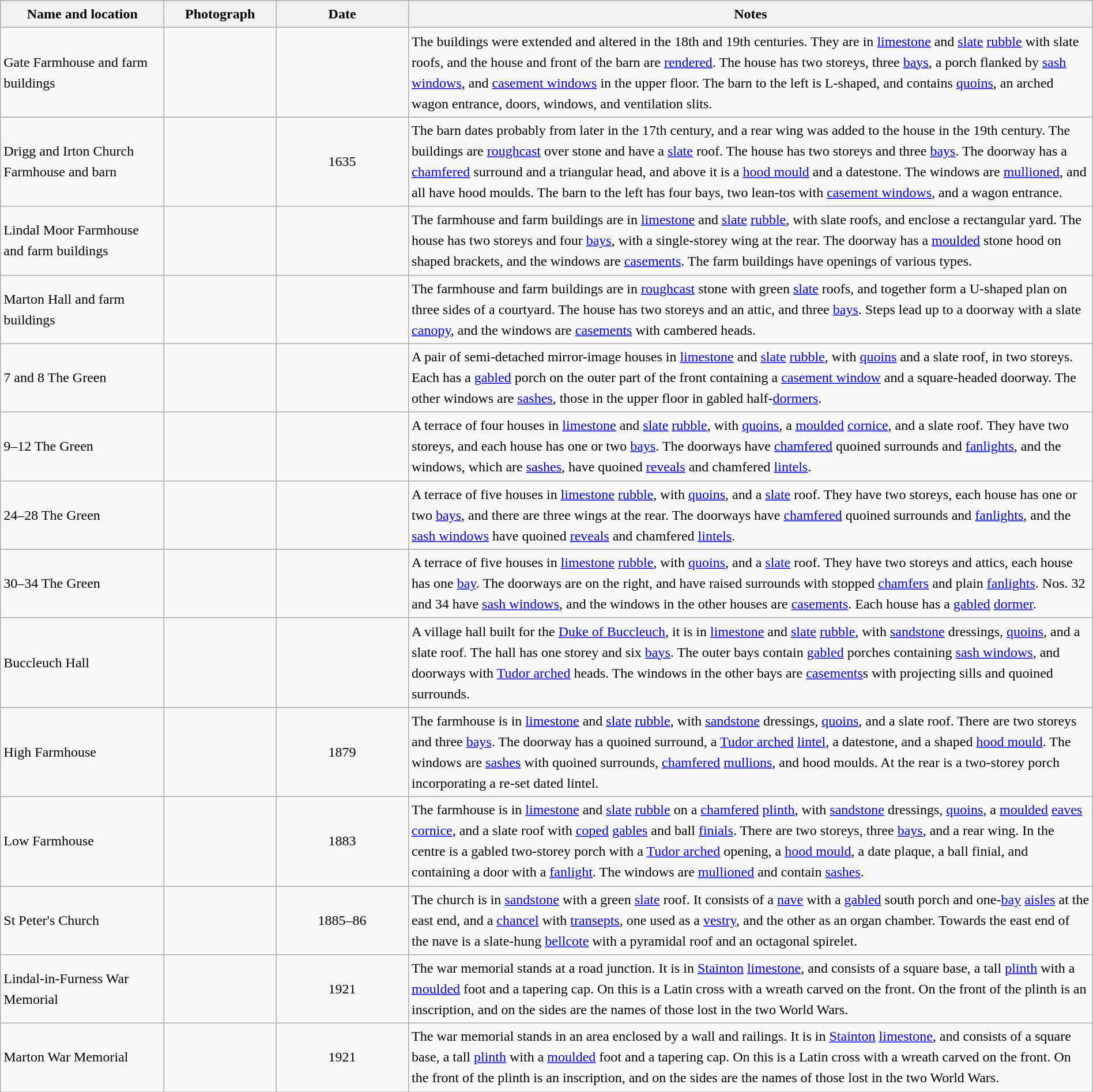<table class="wikitable sortable plainrowheaders" style="width:100%;border:0px;text-align:left;line-height:150%;">
<tr>
<th scope="col"  style="width:150px">Name and location</th>
<th scope="col"  style="width:100px" class="unsortable">Photograph</th>
<th scope="col"  style="width:120px">Date</th>
<th scope="col"  style="width:650px" class="unsortable">Notes</th>
</tr>
<tr>
<td>Gate Farmhouse and farm buildings<br><small></small></td>
<td></td>
<td align="center"></td>
<td>The buildings were extended and altered in the 18th and 19th centuries.  They are in <a href='#'>limestone</a> and <a href='#'>slate</a> <a href='#'>rubble</a> with slate roofs, and the house and front of the barn are <a href='#'>rendered</a>.  The house has two storeys, three <a href='#'>bays</a>, a porch flanked by <a href='#'>sash windows</a>, and <a href='#'>casement windows</a> in the upper floor.  The barn to the left is L-shaped, and contains <a href='#'>quoins</a>, an arched wagon entrance, doors, windows, and ventilation slits.</td>
</tr>
<tr>
<td>Drigg and Irton Church Farmhouse and barn<br><small></small></td>
<td></td>
<td align="center">1635</td>
<td>The barn dates probably from later in the 17th century, and a rear wing was added to the house in the 19th century.  The buildings are <a href='#'>roughcast</a> over stone and have a <a href='#'>slate</a> roof.  The house has two storeys and three <a href='#'>bays</a>.  The doorway has a <a href='#'>chamfered</a> surround and a triangular head, and above it is a <a href='#'>hood mould</a> and a datestone.  The windows are <a href='#'>mullioned</a>, and all have hood moulds.  The barn to the left has four bays, two lean-tos with <a href='#'>casement windows</a>, and a wagon entrance.</td>
</tr>
<tr>
<td>Lindal Moor Farmhouse and farm buildings<br><small></small></td>
<td></td>
<td align="center"></td>
<td>The farmhouse and farm buildings are in <a href='#'>limestone</a> and <a href='#'>slate</a> <a href='#'>rubble</a>, with slate roofs, and enclose a rectangular yard.  The house has two storeys and four <a href='#'>bays</a>, with a single-storey wing at the rear.  The doorway has a <a href='#'>moulded</a> stone hood on shaped brackets, and the windows are <a href='#'>casements</a>.  The farm buildings have openings of various types.</td>
</tr>
<tr>
<td>Marton Hall and farm buildings<br><small></small></td>
<td></td>
<td align="center"></td>
<td>The farmhouse and farm buildings are in <a href='#'>roughcast</a> stone with green <a href='#'>slate</a> roofs, and together form a U-shaped plan on three sides of a courtyard.  The house has two storeys and an attic, and three <a href='#'>bays</a>.  Steps lead up to a doorway with a slate <a href='#'>canopy</a>, and the windows are <a href='#'>casements</a> with cambered heads.</td>
</tr>
<tr>
<td>7 and 8 The Green<br><small></small></td>
<td></td>
<td align="center"></td>
<td>A pair of semi-detached mirror-image houses in <a href='#'>limestone</a> and <a href='#'>slate</a> <a href='#'>rubble</a>, with <a href='#'>quoins</a> and a slate roof, in two storeys.  Each has a <a href='#'>gabled</a> porch on the outer part of the front containing a <a href='#'>casement window</a> and a square-headed doorway.  The other windows are <a href='#'>sashes</a>, those in the upper floor in gabled half-<a href='#'>dormers</a>.</td>
</tr>
<tr>
<td>9–12 The Green<br><small></small></td>
<td></td>
<td align="center"></td>
<td>A terrace of four houses in <a href='#'>limestone</a> and <a href='#'>slate</a> <a href='#'>rubble</a>, with <a href='#'>quoins</a>, a <a href='#'>moulded</a> <a href='#'>cornice</a>, and a slate roof.  They have two storeys, and each house has one or two <a href='#'>bays</a>.  The doorways have <a href='#'>chamfered</a> quoined surrounds and <a href='#'>fanlights</a>, and the windows, which are <a href='#'>sashes</a>, have quoined <a href='#'>reveals</a> and chamfered <a href='#'>lintels</a>.</td>
</tr>
<tr>
<td>24–28 The Green<br><small></small></td>
<td></td>
<td align="center"></td>
<td>A terrace of five houses in <a href='#'>limestone</a> <a href='#'>rubble</a>, with <a href='#'>quoins</a>, and a <a href='#'>slate</a> roof.  They have two storeys, each house has one or two <a href='#'>bays</a>, and there are three wings at the rear.  The doorways have <a href='#'>chamfered</a> quoined surrounds and <a href='#'>fanlights</a>, and the <a href='#'>sash windows</a> have quoined <a href='#'>reveals</a> and chamfered <a href='#'>lintels</a>.</td>
</tr>
<tr>
<td>30–34 The Green<br><small></small></td>
<td></td>
<td align="center"></td>
<td>A terrace of five houses in <a href='#'>limestone</a> <a href='#'>rubble</a>, with <a href='#'>quoins</a>, and a <a href='#'>slate</a> roof.  They have two storeys and attics, each house has one <a href='#'>bay</a>.  The doorways are on the right, and have raised surrounds with stopped <a href='#'>chamfers</a> and plain <a href='#'>fanlights</a>.  Nos. 32 and 34 have <a href='#'>sash windows</a>, and the windows in the other houses are <a href='#'>casements</a>.  Each house has a <a href='#'>gabled</a> <a href='#'>dormer</a>.</td>
</tr>
<tr>
<td>Buccleuch Hall<br><small></small></td>
<td></td>
<td align="center"></td>
<td>A village hall built for the <a href='#'>Duke of Buccleuch</a>, it is in <a href='#'>limestone</a> and <a href='#'>slate</a> <a href='#'>rubble</a>, with <a href='#'>sandstone</a> dressings, <a href='#'>quoins</a>, and a slate roof.  The hall has one storey and six <a href='#'>bays</a>.  The outer bays contain <a href='#'>gabled</a> porches containing <a href='#'>sash windows</a>, and doorways with <a href='#'>Tudor arched</a> heads.  The windows in the other bays are <a href='#'>casements</a>s with projecting sills and quoined surrounds.</td>
</tr>
<tr>
<td>High Farmhouse<br><small></small></td>
<td></td>
<td align="center">1879</td>
<td>The farmhouse is in <a href='#'>limestone</a> and <a href='#'>slate</a> <a href='#'>rubble</a>, with <a href='#'>sandstone</a> dressings, <a href='#'>quoins</a>, and a slate roof.  There are two storeys and three <a href='#'>bays</a>.  The doorway has a quoined surround, a <a href='#'>Tudor arched</a> <a href='#'>lintel</a>, a datestone, and a shaped <a href='#'>hood mould</a>. The windows are <a href='#'>sashes</a> with quoined surrounds, <a href='#'>chamfered</a> <a href='#'>mullions</a>, and hood moulds.  At the rear is a two-storey porch incorporating a re-set dated lintel.</td>
</tr>
<tr>
<td>Low Farmhouse<br><small></small></td>
<td></td>
<td align="center">1883</td>
<td>The farmhouse is in <a href='#'>limestone</a> and <a href='#'>slate</a> <a href='#'>rubble</a> on a <a href='#'>chamfered</a> <a href='#'>plinth</a>, with <a href='#'>sandstone</a> dressings, <a href='#'>quoins</a>, a <a href='#'>moulded</a> <a href='#'>eaves</a> <a href='#'>cornice</a>, and a slate roof with <a href='#'>coped</a> <a href='#'>gables</a> and ball <a href='#'>finials</a>.  There are two storeys, three <a href='#'>bays</a>, and a rear wing.  In the centre is a gabled two-storey porch with a <a href='#'>Tudor arched</a> opening, a <a href='#'>hood mould</a>, a date plaque, a ball finial, and containing a door with a <a href='#'>fanlight</a>.  The windows are <a href='#'>mullioned</a> and contain <a href='#'>sashes</a>.</td>
</tr>
<tr>
<td>St Peter's Church<br><small></small></td>
<td></td>
<td align="center">1885–86</td>
<td>The church is in <a href='#'>sandstone</a> with a green <a href='#'>slate</a> roof.  It consists of a <a href='#'>nave</a> with a <a href='#'>gabled</a> south porch and one-<a href='#'>bay</a> <a href='#'>aisles</a> at the east end, and a <a href='#'>chancel</a> with <a href='#'>transepts</a>, one used as a <a href='#'>vestry</a>, and the other as an organ chamber.  Towards the east end of the nave is a slate-hung <a href='#'>bellcote</a> with a pyramidal roof and an octagonal spirelet.</td>
</tr>
<tr>
<td>Lindal-in-Furness War Memorial<br><small></small></td>
<td></td>
<td align="center">1921</td>
<td>The war memorial stands at a road junction.  It is in <a href='#'>Stainton</a> <a href='#'>limestone</a>, and consists of a square base, a tall <a href='#'>plinth</a> with a <a href='#'>moulded</a> foot and a tapering cap.  On this is a Latin cross with a wreath carved on the front.  On the front of the plinth is an inscription, and on the sides are the names of those lost in the two World Wars.</td>
</tr>
<tr>
<td>Marton War Memorial<br><small></small></td>
<td></td>
<td align="center">1921</td>
<td>The war memorial stands in an area enclosed by a wall and railings.  It is in <a href='#'>Stainton</a> <a href='#'>limestone</a>, and consists of a square base, a tall <a href='#'>plinth</a> with a <a href='#'>moulded</a> foot and a tapering cap.  On this is a Latin cross with a wreath carved on the front.  On the front of the plinth is an inscription, and on the sides are the names of those lost in the two World Wars.</td>
</tr>
<tr>
</tr>
</table>
